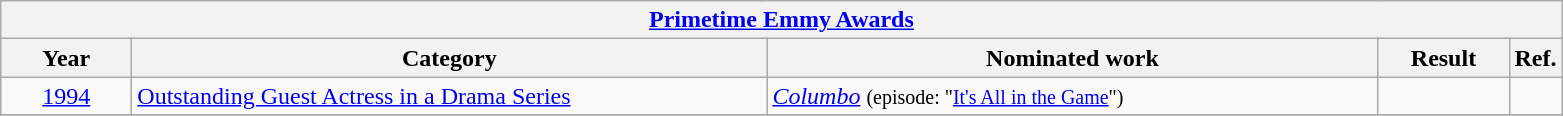<table class=wikitable>
<tr>
<th colspan=5><a href='#'>Primetime Emmy Awards</a></th>
</tr>
<tr>
<th scope="col" style="width:5em;">Year</th>
<th scope="col" style="width:26em;">Category</th>
<th scope="col" style="width:25em;">Nominated work</th>
<th scope="col" style="width:5em;">Result</th>
<th>Ref.</th>
</tr>
<tr>
<td style="text-align:center;"><a href='#'>1994</a></td>
<td><a href='#'>Outstanding Guest Actress in a Drama Series</a></td>
<td><em><a href='#'>Columbo</a></em> <small> (episode: "<a href='#'>It's All in the Game</a>") </small></td>
<td></td>
<td style="text-align:center;"></td>
</tr>
<tr>
</tr>
</table>
